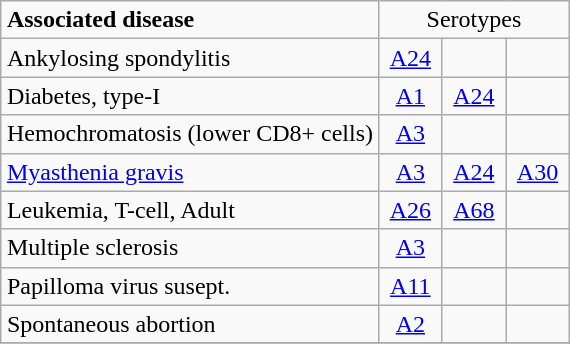<table class="wikitable" align = "right" style = "margin-left: 2em;">
<tr>
<td><strong>Associated disease</strong></td>
<td colspan = "3" align="center">Serotypes</td>
</tr>
<tr>
<td>Ankylosing spondylitis</td>
<td align = "center" width = "35px"><a href='#'>A24</a></td>
<td width = "35px"></td>
<td width = "35px"></td>
</tr>
<tr>
<td>Diabetes, type-I</td>
<td align = "center"><a href='#'>A1</a></td>
<td align = "center"><a href='#'>A24</a></td>
<td width = "35px"></td>
</tr>
<tr>
<td>Hemochromatosis (lower CD8+ cells)</td>
<td align = "center"><a href='#'>A3</a></td>
<td></td>
<td></td>
</tr>
<tr>
<td><a href='#'>Myasthenia gravis</a></td>
<td align = "center"><a href='#'>A3</a></td>
<td align = "center"><a href='#'>A24</a></td>
<td align = "center"><a href='#'>A30</a></td>
</tr>
<tr>
<td>Leukemia, T-cell,  Adult</td>
<td align = "center"><a href='#'>A26</a></td>
<td align = "center"><a href='#'>A68</a></td>
<td></td>
</tr>
<tr>
<td>Multiple  sclerosis</td>
<td align = "center"><a href='#'>A3</a></td>
<td></td>
<td></td>
</tr>
<tr>
<td>Papilloma virus susept.</td>
<td align = "center"><a href='#'>A11</a></td>
<td></td>
<td></td>
</tr>
<tr>
<td>Spontaneous abortion</td>
<td align = "center"><a href='#'>A2</a></td>
<td></td>
<td></td>
</tr>
<tr>
</tr>
</table>
